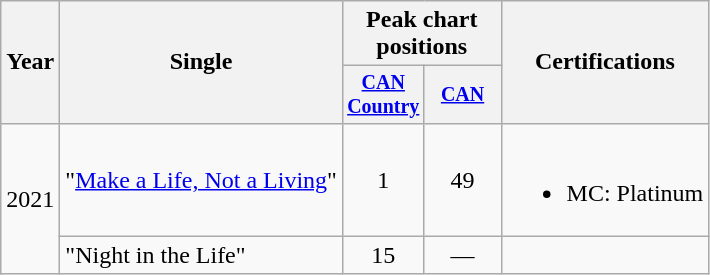<table class="wikitable" style="text-align:center;">
<tr>
<th rowspan="2">Year</th>
<th rowspan="2">Single</th>
<th colspan="2">Peak chart<br>positions</th>
<th rowspan="2">Certifications</th>
</tr>
<tr style="font-size:smaller;">
<th width="45"><a href='#'>CAN Country</a><br></th>
<th width="45"><a href='#'>CAN</a><br></th>
</tr>
<tr>
<td rowspan="2">2021</td>
<td align="left">"<a href='#'>Make a Life, Not a Living</a>"</td>
<td>1</td>
<td>49</td>
<td><br><ul><li>MC: Platinum</li></ul></td>
</tr>
<tr>
<td align="left">"Night in the Life"</td>
<td>15</td>
<td>—</td>
<td></td>
</tr>
</table>
